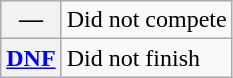<table class="wikitable">
<tr>
<th scope="row">—</th>
<td>Did not compete</td>
</tr>
<tr>
<th scope="row"><a href='#'>DNF</a></th>
<td>Did not finish</td>
</tr>
</table>
